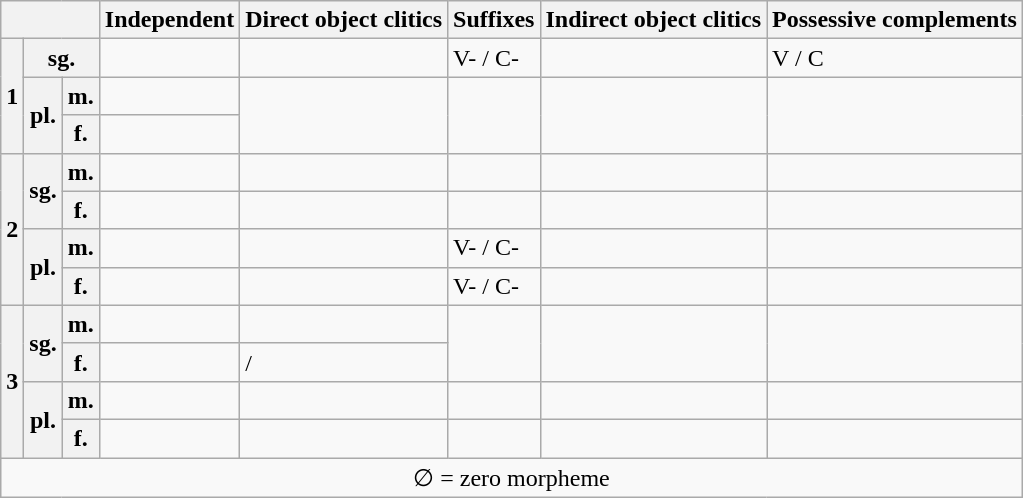<table class="wikitable">
<tr>
<th colspan="3"></th>
<th>Independent</th>
<th>Direct object clitics</th>
<th>Suffixes</th>
<th>Indirect object clitics</th>
<th>Possessive complements</th>
</tr>
<tr>
<th rowspan="3">1</th>
<th colspan="2">sg.</th>
<td></td>
<td></td>
<td>V- / C-</td>
<td></td>
<td>V  / C </td>
</tr>
<tr>
<th rowspan="2">pl.</th>
<th>m.</th>
<td></td>
<td rowspan="2"></td>
<td rowspan="2"></td>
<td rowspan="2"></td>
<td rowspan="2"></td>
</tr>
<tr>
<th>f.</th>
<td></td>
</tr>
<tr>
<th rowspan="4">2</th>
<th rowspan="2">sg.</th>
<th>m.</th>
<td></td>
<td></td>
<td></td>
<td></td>
<td></td>
</tr>
<tr>
<th>f.</th>
<td></td>
<td></td>
<td></td>
<td></td>
<td></td>
</tr>
<tr>
<th rowspan="2">pl.</th>
<th>m.</th>
<td></td>
<td></td>
<td>V- / C-</td>
<td></td>
<td></td>
</tr>
<tr>
<th>f.</th>
<td></td>
<td></td>
<td>V- / C-</td>
<td></td>
<td></td>
</tr>
<tr>
<th rowspan="4">3</th>
<th rowspan="2">sg.</th>
<th>m.</th>
<td></td>
<td></td>
<td rowspan="2"></td>
<td rowspan="2"></td>
<td rowspan="2"></td>
</tr>
<tr>
<th>f.</th>
<td></td>
<td> / </td>
</tr>
<tr>
<th rowspan="2">pl.</th>
<th>m.</th>
<td></td>
<td></td>
<td></td>
<td></td>
<td></td>
</tr>
<tr>
<th>f.</th>
<td></td>
<td></td>
<td></td>
<td></td>
<td></td>
</tr>
<tr>
<td colspan="8" align="center">∅ = zero morpheme</td>
</tr>
</table>
